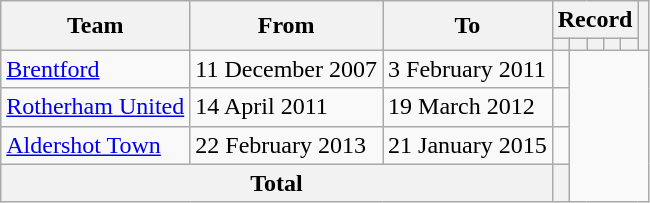<table class=wikitable style="text-align:center">
<tr>
<th rowspan="2">Team</th>
<th rowspan="2">From</th>
<th rowspan="2">To</th>
<th colspan="5">Record</th>
<th rowspan="2"></th>
</tr>
<tr>
<th></th>
<th></th>
<th></th>
<th></th>
<th></th>
</tr>
<tr>
<td align=left><a href='#'>Brentford</a></td>
<td align=left>11 December 2007</td>
<td align=left>3 February 2011<br></td>
<td></td>
</tr>
<tr>
<td align=left><a href='#'>Rotherham United</a></td>
<td align=left>14 April 2011</td>
<td align=left>19 March 2012<br></td>
<td></td>
</tr>
<tr>
<td align=left><a href='#'>Aldershot Town</a></td>
<td align=left>22 February 2013</td>
<td align=left>21 January 2015<br></td>
<td></td>
</tr>
<tr>
<th colspan="3">Total<br></th>
<th></th>
</tr>
</table>
